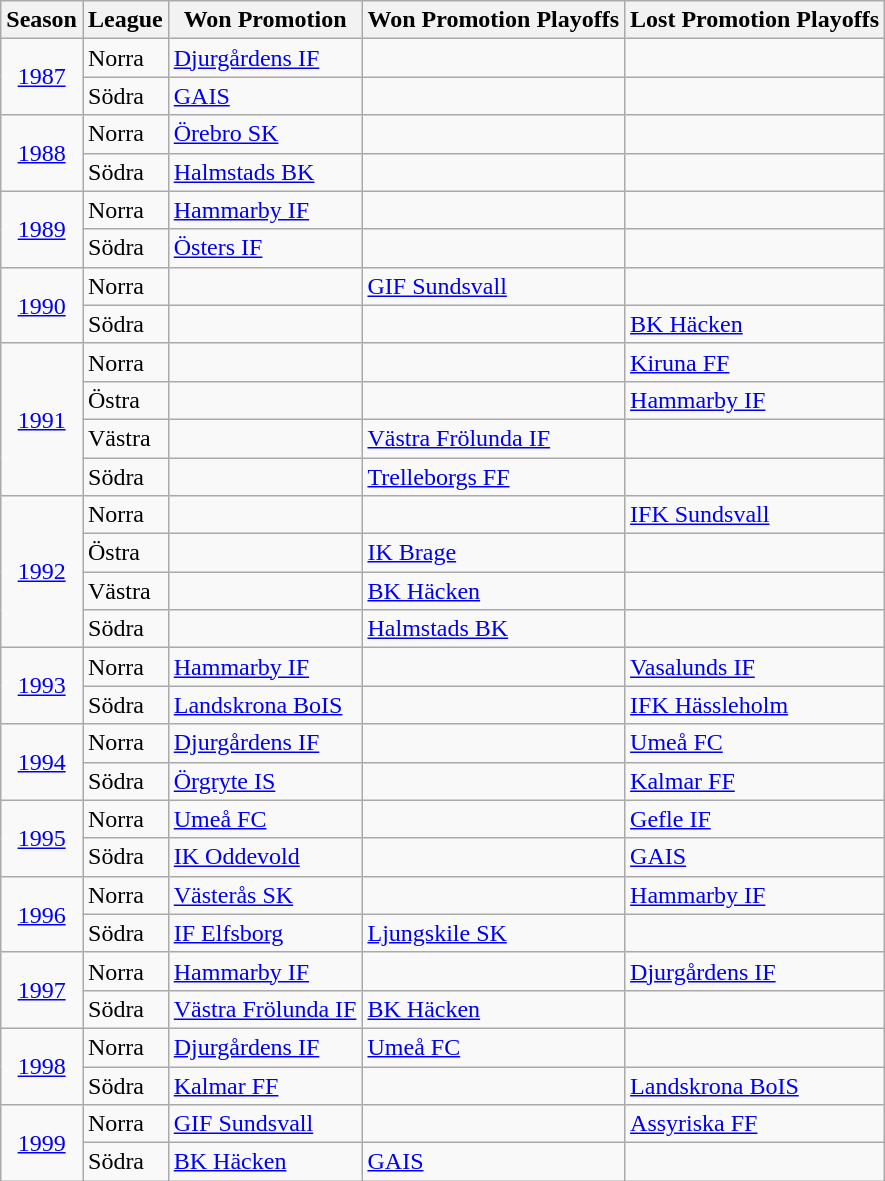<table class="wikitable">
<tr>
<th>Season</th>
<th>League</th>
<th>Won Promotion</th>
<th>Won Promotion Playoffs</th>
<th>Lost Promotion Playoffs</th>
</tr>
<tr>
<td align=center rowspan="2"><a href='#'>1987</a></td>
<td>Norra</td>
<td><a href='#'>Djurgårdens IF</a></td>
<td></td>
<td></td>
</tr>
<tr>
<td>Södra</td>
<td><a href='#'>GAIS</a></td>
<td></td>
<td></td>
</tr>
<tr>
<td align=center rowspan="2"><a href='#'>1988</a></td>
<td>Norra</td>
<td><a href='#'>Örebro SK</a></td>
<td></td>
<td></td>
</tr>
<tr>
<td>Södra</td>
<td><a href='#'>Halmstads BK</a></td>
<td></td>
<td></td>
</tr>
<tr>
<td align=center rowspan="2"><a href='#'>1989</a></td>
<td>Norra</td>
<td><a href='#'>Hammarby IF</a></td>
<td></td>
<td></td>
</tr>
<tr>
<td>Södra</td>
<td><a href='#'>Östers IF</a></td>
<td></td>
<td></td>
</tr>
<tr>
<td align=center rowspan="2"><a href='#'>1990</a></td>
<td>Norra</td>
<td></td>
<td><a href='#'>GIF Sundsvall</a></td>
<td></td>
</tr>
<tr>
<td>Södra</td>
<td></td>
<td></td>
<td><a href='#'>BK Häcken</a></td>
</tr>
<tr>
<td align=center rowspan="4"><a href='#'>1991</a></td>
<td>Norra</td>
<td></td>
<td></td>
<td><a href='#'>Kiruna FF</a></td>
</tr>
<tr>
<td>Östra</td>
<td></td>
<td></td>
<td><a href='#'>Hammarby IF</a></td>
</tr>
<tr>
<td>Västra</td>
<td></td>
<td><a href='#'>Västra Frölunda IF</a></td>
<td></td>
</tr>
<tr>
<td>Södra</td>
<td></td>
<td><a href='#'>Trelleborgs FF</a></td>
<td></td>
</tr>
<tr>
<td align=center rowspan="4"><a href='#'>1992</a></td>
<td>Norra</td>
<td></td>
<td></td>
<td><a href='#'>IFK Sundsvall</a></td>
</tr>
<tr>
<td>Östra</td>
<td></td>
<td><a href='#'>IK Brage</a></td>
<td></td>
</tr>
<tr>
<td>Västra</td>
<td></td>
<td><a href='#'>BK Häcken</a></td>
<td></td>
</tr>
<tr>
<td>Södra</td>
<td></td>
<td><a href='#'>Halmstads BK</a></td>
<td></td>
</tr>
<tr>
<td align=center rowspan="2"><a href='#'>1993</a></td>
<td>Norra</td>
<td><a href='#'>Hammarby IF</a></td>
<td></td>
<td><a href='#'>Vasalunds IF</a></td>
</tr>
<tr>
<td>Södra</td>
<td><a href='#'>Landskrona BoIS</a></td>
<td></td>
<td><a href='#'>IFK Hässleholm</a></td>
</tr>
<tr>
<td align=center rowspan="2"><a href='#'>1994</a></td>
<td>Norra</td>
<td><a href='#'>Djurgårdens IF</a></td>
<td></td>
<td><a href='#'>Umeå FC</a></td>
</tr>
<tr>
<td>Södra</td>
<td><a href='#'>Örgryte IS</a></td>
<td></td>
<td><a href='#'>Kalmar FF</a></td>
</tr>
<tr>
<td align=center rowspan="2"><a href='#'>1995</a></td>
<td>Norra</td>
<td><a href='#'>Umeå FC</a></td>
<td></td>
<td><a href='#'>Gefle IF</a></td>
</tr>
<tr>
<td>Södra</td>
<td><a href='#'>IK Oddevold</a></td>
<td></td>
<td><a href='#'>GAIS</a></td>
</tr>
<tr>
<td align=center rowspan="2"><a href='#'>1996</a></td>
<td>Norra</td>
<td><a href='#'>Västerås SK</a></td>
<td></td>
<td><a href='#'>Hammarby IF</a></td>
</tr>
<tr>
<td>Södra</td>
<td><a href='#'>IF Elfsborg</a></td>
<td><a href='#'>Ljungskile SK</a></td>
<td></td>
</tr>
<tr>
<td align=center rowspan="2"><a href='#'>1997</a></td>
<td>Norra</td>
<td><a href='#'>Hammarby IF</a></td>
<td></td>
<td><a href='#'>Djurgårdens IF</a></td>
</tr>
<tr>
<td>Södra</td>
<td><a href='#'>Västra Frölunda IF</a></td>
<td><a href='#'>BK Häcken</a></td>
<td></td>
</tr>
<tr>
<td align=center rowspan="2"><a href='#'>1998</a></td>
<td>Norra</td>
<td><a href='#'>Djurgårdens IF</a></td>
<td><a href='#'>Umeå FC</a></td>
<td></td>
</tr>
<tr>
<td>Södra</td>
<td><a href='#'>Kalmar FF</a></td>
<td></td>
<td><a href='#'>Landskrona BoIS</a></td>
</tr>
<tr>
<td align=center rowspan="2"><a href='#'>1999</a></td>
<td>Norra</td>
<td><a href='#'>GIF Sundsvall</a></td>
<td></td>
<td><a href='#'>Assyriska FF</a></td>
</tr>
<tr>
<td>Södra</td>
<td><a href='#'>BK Häcken</a></td>
<td><a href='#'>GAIS</a></td>
<td></td>
</tr>
</table>
